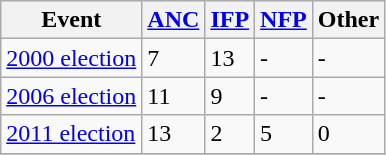<table class="wikitable">
<tr>
<th>Event</th>
<th><a href='#'>ANC</a></th>
<th><a href='#'>IFP</a></th>
<th><a href='#'>NFP</a></th>
<th>Other</th>
</tr>
<tr>
<td><a href='#'>2000 election</a></td>
<td>7</td>
<td>13</td>
<td>-</td>
<td>-</td>
</tr>
<tr>
<td><a href='#'>2006 election</a></td>
<td>11</td>
<td>9</td>
<td>-</td>
<td>-</td>
</tr>
<tr>
<td><a href='#'>2011 election</a></td>
<td>13</td>
<td>2</td>
<td>5</td>
<td>0</td>
</tr>
<tr>
</tr>
</table>
